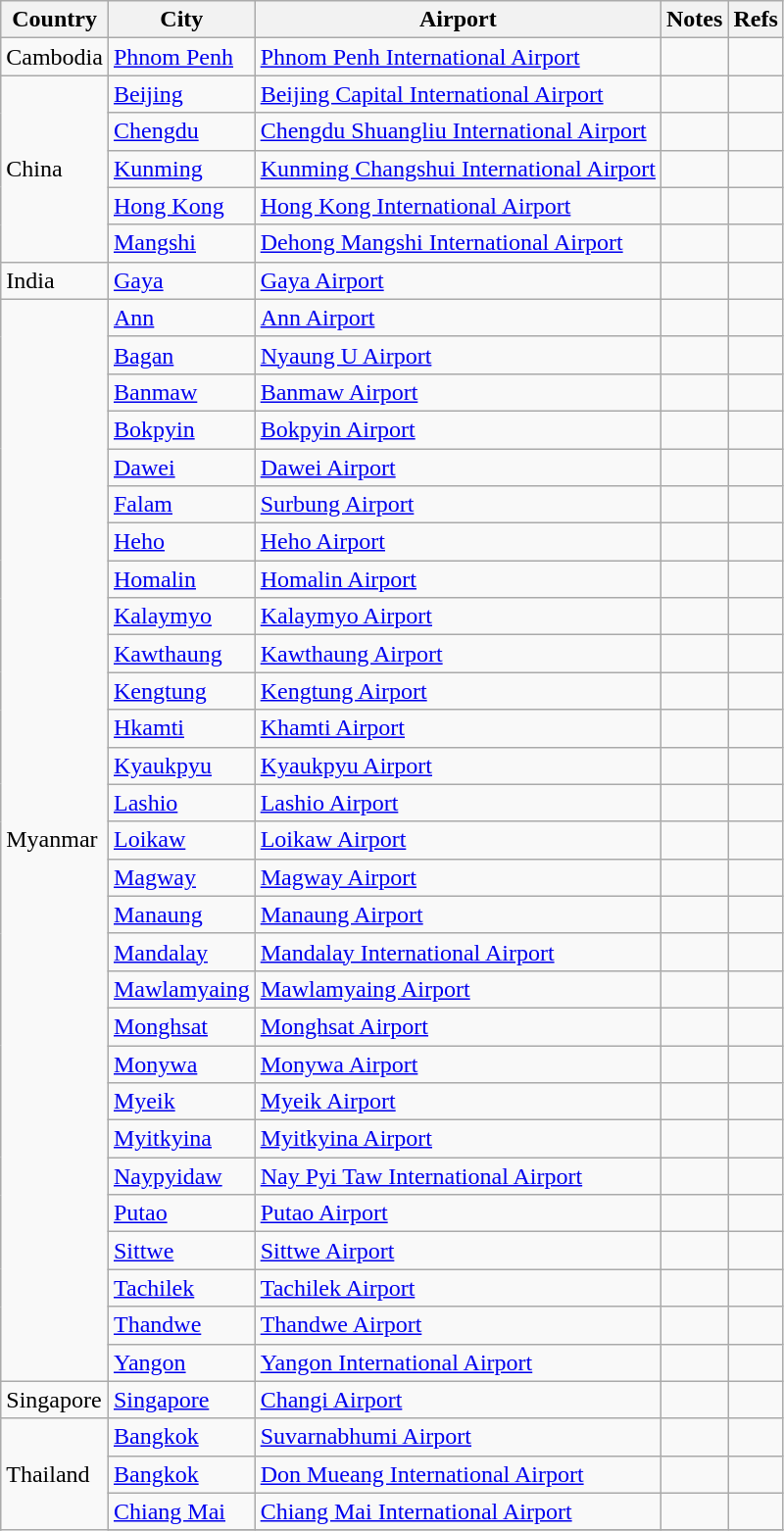<table class="wikitable sortable">
<tr>
<th>Country</th>
<th>City</th>
<th>Airport</th>
<th>Notes</th>
<th>Refs</th>
</tr>
<tr>
<td>Cambodia</td>
<td><a href='#'>Phnom Penh</a></td>
<td><a href='#'>Phnom Penh International Airport</a></td>
<td></td>
<td align=center></td>
</tr>
<tr>
<td rowspan="5">China</td>
<td><a href='#'>Beijing</a></td>
<td><a href='#'>Beijing Capital International Airport</a></td>
<td></td>
<td align=center></td>
</tr>
<tr>
<td><a href='#'>Chengdu</a></td>
<td><a href='#'>Chengdu Shuangliu International Airport</a></td>
<td></td>
<td align=center></td>
</tr>
<tr>
<td><a href='#'>Kunming</a></td>
<td><a href='#'>Kunming Changshui International Airport</a></td>
<td align=center></td>
<td align=center></td>
</tr>
<tr>
<td><a href='#'>Hong Kong</a></td>
<td><a href='#'>Hong Kong International Airport</a></td>
<td></td>
<td align=center></td>
</tr>
<tr>
<td><a href='#'>Mangshi</a></td>
<td><a href='#'>Dehong Mangshi International Airport</a></td>
<td align=center></td>
<td align=center></td>
</tr>
<tr>
<td>India</td>
<td><a href='#'>Gaya</a></td>
<td><a href='#'>Gaya Airport</a></td>
<td></td>
<td align=center></td>
</tr>
<tr>
<td rowspan="29">Myanmar</td>
<td><a href='#'>Ann</a></td>
<td><a href='#'>Ann Airport</a></td>
<td align=center></td>
<td align="center"></td>
</tr>
<tr>
<td><a href='#'>Bagan</a></td>
<td><a href='#'>Nyaung U Airport</a></td>
<td align=center></td>
<td align=center></td>
</tr>
<tr>
<td><a href='#'>Banmaw</a></td>
<td><a href='#'>Banmaw Airport</a></td>
<td align=center></td>
<td align=center></td>
</tr>
<tr>
<td><a href='#'>Bokpyin</a></td>
<td><a href='#'>Bokpyin Airport</a></td>
<td align=center></td>
<td align=center></td>
</tr>
<tr>
<td><a href='#'>Dawei</a></td>
<td><a href='#'>Dawei Airport</a></td>
<td align=center></td>
<td align=center></td>
</tr>
<tr>
<td><a href='#'>Falam</a></td>
<td><a href='#'>Surbung Airport</a></td>
<td align=center></td>
</tr>
<tr>
<td><a href='#'>Heho</a></td>
<td><a href='#'>Heho Airport</a></td>
<td align=center></td>
<td align=center></td>
</tr>
<tr>
<td><a href='#'>Homalin</a></td>
<td><a href='#'>Homalin Airport</a></td>
<td align=center></td>
<td align=center></td>
</tr>
<tr>
<td><a href='#'>Kalaymyo</a></td>
<td><a href='#'>Kalaymyo Airport</a></td>
<td align=center></td>
<td align=center></td>
</tr>
<tr>
<td><a href='#'>Kawthaung</a></td>
<td><a href='#'>Kawthaung Airport</a></td>
<td align=center></td>
<td align=center></td>
</tr>
<tr>
<td><a href='#'>Kengtung</a></td>
<td><a href='#'>Kengtung Airport</a></td>
<td align=center></td>
<td align=center></td>
</tr>
<tr>
<td><a href='#'>Hkamti</a></td>
<td><a href='#'>Khamti Airport</a></td>
<td align=center></td>
<td align=center></td>
</tr>
<tr>
<td><a href='#'>Kyaukpyu</a></td>
<td><a href='#'>Kyaukpyu Airport</a></td>
<td align=center></td>
<td align=center></td>
</tr>
<tr>
<td><a href='#'>Lashio</a></td>
<td><a href='#'>Lashio Airport</a></td>
<td></td>
<td align="center"></td>
</tr>
<tr>
<td><a href='#'>Loikaw</a></td>
<td><a href='#'>Loikaw Airport</a></td>
<td align=center></td>
<td align=center></td>
</tr>
<tr>
<td><a href='#'>Magway</a></td>
<td><a href='#'>Magway Airport</a></td>
<td align=center></td>
<td align=center></td>
</tr>
<tr>
<td><a href='#'>Manaung</a></td>
<td><a href='#'>Manaung Airport</a></td>
<td align=center></td>
</tr>
<tr>
<td><a href='#'>Mandalay</a></td>
<td><a href='#'>Mandalay International Airport</a></td>
<td></td>
<td align=center></td>
</tr>
<tr>
<td><a href='#'>Mawlamyaing</a></td>
<td><a href='#'>Mawlamyaing Airport</a></td>
<td align=center></td>
<td align=center></td>
</tr>
<tr>
<td><a href='#'>Monghsat</a></td>
<td><a href='#'>Monghsat Airport</a></td>
<td align=center></td>
<td align=center></td>
</tr>
<tr>
<td><a href='#'>Monywa</a></td>
<td><a href='#'>Monywa Airport</a></td>
<td align=center></td>
<td align=center></td>
</tr>
<tr>
<td><a href='#'>Myeik</a></td>
<td><a href='#'>Myeik Airport</a></td>
<td align=center></td>
<td align=center></td>
</tr>
<tr>
<td><a href='#'>Myitkyina</a></td>
<td><a href='#'>Myitkyina Airport</a></td>
<td align=center></td>
<td align=center></td>
</tr>
<tr>
<td><a href='#'>Naypyidaw</a></td>
<td><a href='#'>Nay Pyi Taw International Airport</a></td>
<td></td>
<td align=center></td>
</tr>
<tr>
<td><a href='#'>Putao</a></td>
<td><a href='#'>Putao Airport</a></td>
<td align=center></td>
<td align=center></td>
</tr>
<tr>
<td><a href='#'>Sittwe</a></td>
<td><a href='#'>Sittwe Airport</a></td>
<td align=center></td>
<td align=center></td>
</tr>
<tr>
<td><a href='#'>Tachilek</a></td>
<td><a href='#'>Tachilek Airport</a></td>
<td align=center></td>
<td align=center></td>
</tr>
<tr>
<td><a href='#'>Thandwe</a></td>
<td><a href='#'>Thandwe Airport</a></td>
<td align=center></td>
<td align=center></td>
</tr>
<tr>
<td><a href='#'>Yangon</a></td>
<td><a href='#'>Yangon International Airport</a></td>
<td></td>
<td align=center></td>
</tr>
<tr>
<td>Singapore</td>
<td><a href='#'>Singapore</a></td>
<td><a href='#'>Changi Airport</a></td>
<td align=center></td>
<td align=center></td>
</tr>
<tr>
<td rowspan="4">Thailand</td>
<td><a href='#'>Bangkok</a></td>
<td><a href='#'>Suvarnabhumi Airport</a></td>
<td align=center></td>
<td align=center></td>
</tr>
<tr>
<td><a href='#'>Bangkok</a></td>
<td><a href='#'>Don Mueang International Airport</a></td>
<td align=center></td>
<td align=center></td>
</tr>
<tr>
<td><a href='#'>Chiang Mai</a></td>
<td><a href='#'>Chiang Mai International Airport</a></td>
<td align=center></td>
<td align=center></td>
</tr>
<tr>
</tr>
</table>
